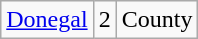<table class="wikitable sortable">
<tr>
<td><a href='#'>Donegal</a></td>
<td align="center">2</td>
<td>County</td>
</tr>
</table>
